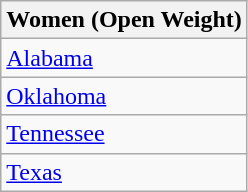<table class="wikitable">
<tr>
<th>Women (Open Weight)</th>
</tr>
<tr>
<td><a href='#'>Alabama</a></td>
</tr>
<tr>
<td><a href='#'>Oklahoma</a></td>
</tr>
<tr>
<td><a href='#'>Tennessee</a></td>
</tr>
<tr>
<td><a href='#'>Texas</a></td>
</tr>
</table>
